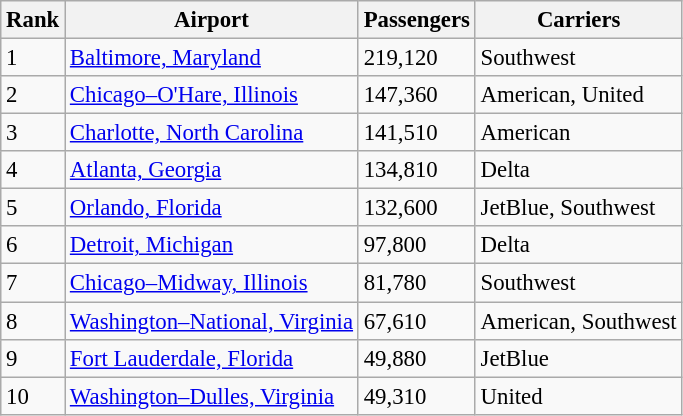<table class="wikitable sortable" style="font-size: 95%" width= align=>
<tr>
<th>Rank</th>
<th>Airport</th>
<th>Passengers</th>
<th>Carriers</th>
</tr>
<tr>
<td>1</td>
<td> <a href='#'>Baltimore, Maryland</a></td>
<td>219,120</td>
<td>Southwest</td>
</tr>
<tr>
<td>2</td>
<td> <a href='#'>Chicago–O'Hare, Illinois</a></td>
<td>147,360</td>
<td>American, United</td>
</tr>
<tr>
<td>3</td>
<td> <a href='#'>Charlotte, North Carolina</a></td>
<td>141,510</td>
<td>American</td>
</tr>
<tr>
<td>4</td>
<td> <a href='#'>Atlanta, Georgia</a></td>
<td>134,810</td>
<td>Delta</td>
</tr>
<tr>
<td>5</td>
<td> <a href='#'>Orlando, Florida</a></td>
<td>132,600</td>
<td>JetBlue, Southwest</td>
</tr>
<tr>
<td>6</td>
<td> <a href='#'>Detroit, Michigan</a></td>
<td>97,800</td>
<td>Delta</td>
</tr>
<tr>
<td>7</td>
<td> <a href='#'>Chicago–Midway, Illinois</a></td>
<td>81,780</td>
<td>Southwest</td>
</tr>
<tr>
<td>8</td>
<td> <a href='#'>Washington–National, Virginia</a></td>
<td>67,610</td>
<td>American, Southwest</td>
</tr>
<tr>
<td>9</td>
<td> <a href='#'>Fort Lauderdale, Florida</a></td>
<td>49,880</td>
<td>JetBlue</td>
</tr>
<tr>
<td>10</td>
<td> <a href='#'>Washington–Dulles, Virginia</a></td>
<td>49,310</td>
<td>United</td>
</tr>
</table>
